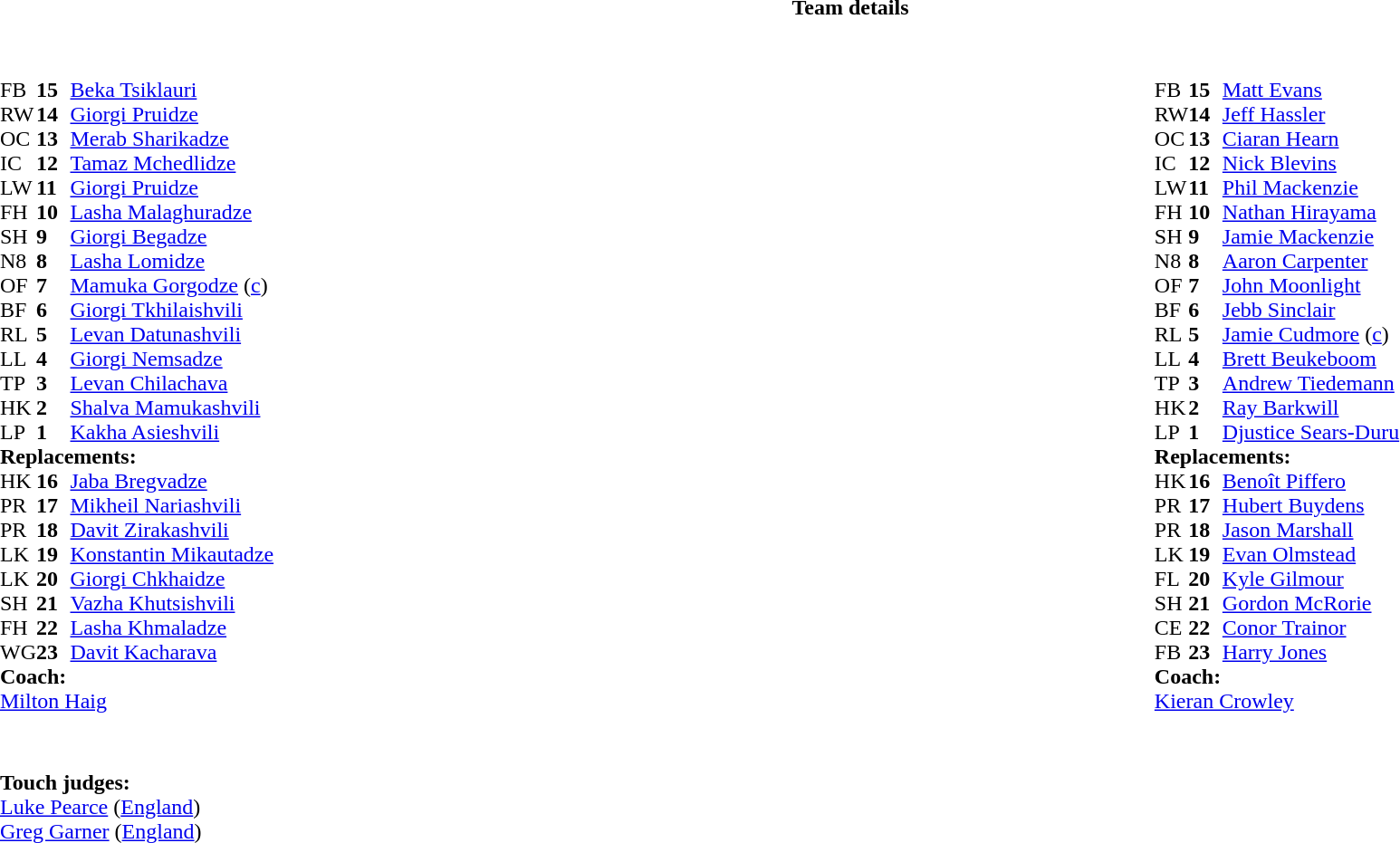<table border="0" width="100%" class="collapsible collapsed">
<tr>
<th>Team details</th>
</tr>
<tr>
<td><br><table style="width:100%;">
<tr>
<td style="vertical-align:top; width:50%"><br><table cellspacing="0" cellpadding="0">
<tr>
<th width="25"></th>
<th width="25"></th>
</tr>
<tr>
<td>FB</td>
<td><strong>15</strong></td>
<td><a href='#'>Beka Tsiklauri</a></td>
</tr>
<tr>
<td>RW</td>
<td><strong>14</strong></td>
<td><a href='#'>Giorgi Pruidze</a></td>
</tr>
<tr>
<td>OC</td>
<td><strong>13</strong></td>
<td><a href='#'>Merab Sharikadze</a></td>
<td></td>
<td></td>
</tr>
<tr>
<td>IC</td>
<td><strong>12</strong></td>
<td><a href='#'>Tamaz Mchedlidze</a></td>
</tr>
<tr>
<td>LW</td>
<td><strong>11</strong></td>
<td><a href='#'>Giorgi Pruidze</a></td>
</tr>
<tr>
<td>FH</td>
<td><strong>10</strong></td>
<td><a href='#'>Lasha Malaghuradze</a></td>
<td></td>
<td></td>
</tr>
<tr>
<td>SH</td>
<td><strong>9</strong></td>
<td><a href='#'>Giorgi Begadze</a></td>
<td></td>
<td></td>
</tr>
<tr>
<td>N8</td>
<td><strong>8</strong></td>
<td><a href='#'>Lasha Lomidze</a></td>
<td></td>
<td></td>
</tr>
<tr>
<td>OF</td>
<td><strong>7</strong></td>
<td><a href='#'>Mamuka Gorgodze</a> (<a href='#'>c</a>)</td>
</tr>
<tr>
<td>BF</td>
<td><strong>6</strong></td>
<td><a href='#'>Giorgi Tkhilaishvili</a></td>
</tr>
<tr>
<td>RL</td>
<td><strong>5</strong></td>
<td><a href='#'>Levan Datunashvili</a></td>
<td></td>
<td></td>
</tr>
<tr>
<td>LL</td>
<td><strong>4</strong></td>
<td><a href='#'>Giorgi Nemsadze</a></td>
</tr>
<tr>
<td>TP</td>
<td><strong>3</strong></td>
<td><a href='#'>Levan Chilachava</a></td>
<td></td>
<td></td>
</tr>
<tr>
<td>HK</td>
<td><strong>2</strong></td>
<td><a href='#'>Shalva Mamukashvili</a></td>
<td></td>
<td></td>
</tr>
<tr>
<td>LP</td>
<td><strong>1</strong></td>
<td><a href='#'>Kakha Asieshvili</a></td>
<td></td>
<td></td>
</tr>
<tr>
<td colspan=3><strong>Replacements:</strong></td>
</tr>
<tr>
<td>HK</td>
<td><strong>16</strong></td>
<td><a href='#'>Jaba Bregvadze</a></td>
<td></td>
<td></td>
</tr>
<tr>
<td>PR</td>
<td><strong>17</strong></td>
<td><a href='#'>Mikheil Nariashvili</a></td>
<td></td>
<td></td>
</tr>
<tr>
<td>PR</td>
<td><strong>18</strong></td>
<td><a href='#'>Davit Zirakashvili</a></td>
<td></td>
<td></td>
</tr>
<tr>
<td>LK</td>
<td><strong>19</strong></td>
<td><a href='#'>Konstantin Mikautadze</a></td>
<td></td>
<td></td>
</tr>
<tr>
<td>LK</td>
<td><strong>20</strong></td>
<td><a href='#'>Giorgi Chkhaidze</a></td>
<td></td>
<td></td>
</tr>
<tr>
<td>SH</td>
<td><strong>21</strong></td>
<td><a href='#'>Vazha Khutsishvili</a></td>
<td></td>
<td></td>
</tr>
<tr>
<td>FH</td>
<td><strong>22</strong></td>
<td><a href='#'>Lasha Khmaladze</a></td>
<td></td>
<td></td>
</tr>
<tr>
<td>WG</td>
<td><strong>23</strong></td>
<td><a href='#'>Davit Kacharava</a></td>
<td></td>
<td></td>
</tr>
<tr>
<td colspan=3><strong>Coach:</strong></td>
</tr>
<tr>
<td colspan="4"> <a href='#'>Milton Haig</a></td>
</tr>
</table>
</td>
<td style="vertical-align:top; width:50%"><br><table cellspacing="0" cellpadding="0" style="margin:auto">
<tr>
<th width="25"></th>
<th width="25"></th>
</tr>
<tr>
<td>FB</td>
<td><strong>15</strong></td>
<td><a href='#'>Matt Evans</a></td>
<td></td>
<td></td>
</tr>
<tr>
<td>RW</td>
<td><strong>14</strong></td>
<td><a href='#'>Jeff Hassler</a></td>
<td></td>
<td></td>
</tr>
<tr>
<td>OC</td>
<td><strong>13</strong></td>
<td><a href='#'>Ciaran Hearn</a></td>
</tr>
<tr>
<td>IC</td>
<td><strong>12</strong></td>
<td><a href='#'>Nick Blevins</a></td>
<td></td>
</tr>
<tr>
<td>LW</td>
<td><strong>11</strong></td>
<td><a href='#'>Phil Mackenzie</a></td>
</tr>
<tr>
<td>FH</td>
<td><strong>10</strong></td>
<td><a href='#'>Nathan Hirayama</a></td>
</tr>
<tr>
<td>SH</td>
<td><strong>9</strong></td>
<td><a href='#'>Jamie Mackenzie</a></td>
<td></td>
<td></td>
</tr>
<tr>
<td>N8</td>
<td><strong>8</strong></td>
<td><a href='#'>Aaron Carpenter</a></td>
</tr>
<tr>
<td>OF</td>
<td><strong>7</strong></td>
<td><a href='#'>John Moonlight</a></td>
</tr>
<tr>
<td>BF</td>
<td><strong>6</strong></td>
<td><a href='#'>Jebb Sinclair</a></td>
<td></td>
<td></td>
</tr>
<tr>
<td>RL</td>
<td><strong>5</strong></td>
<td><a href='#'>Jamie Cudmore</a> (<a href='#'>c</a>)</td>
<td></td>
<td></td>
</tr>
<tr>
<td>LL</td>
<td><strong>4</strong></td>
<td><a href='#'>Brett Beukeboom</a></td>
</tr>
<tr>
<td>TP</td>
<td><strong>3</strong></td>
<td><a href='#'>Andrew Tiedemann</a></td>
</tr>
<tr>
<td>HK</td>
<td><strong>2</strong></td>
<td><a href='#'>Ray Barkwill</a></td>
<td></td>
<td></td>
</tr>
<tr>
<td>LP</td>
<td><strong>1</strong></td>
<td><a href='#'>Djustice Sears-Duru</a></td>
<td></td>
<td></td>
</tr>
<tr>
<td colspan=3><strong>Replacements:</strong></td>
</tr>
<tr>
<td>HK</td>
<td><strong>16</strong></td>
<td><a href='#'>Benoît Piffero</a></td>
<td></td>
<td></td>
</tr>
<tr>
<td>PR</td>
<td><strong>17</strong></td>
<td><a href='#'>Hubert Buydens</a></td>
<td></td>
<td></td>
</tr>
<tr>
<td>PR</td>
<td><strong>18</strong></td>
<td><a href='#'>Jason Marshall</a></td>
</tr>
<tr>
<td>LK</td>
<td><strong>19</strong></td>
<td><a href='#'>Evan Olmstead</a></td>
<td></td>
<td></td>
</tr>
<tr>
<td>FL</td>
<td><strong>20</strong></td>
<td><a href='#'>Kyle Gilmour</a></td>
<td></td>
<td></td>
</tr>
<tr>
<td>SH</td>
<td><strong>21</strong></td>
<td><a href='#'>Gordon McRorie</a></td>
<td></td>
<td></td>
</tr>
<tr>
<td>CE</td>
<td><strong>22</strong></td>
<td><a href='#'>Conor Trainor</a></td>
<td></td>
<td></td>
</tr>
<tr>
<td>FB</td>
<td><strong>23</strong></td>
<td><a href='#'>Harry Jones</a></td>
<td></td>
<td></td>
</tr>
<tr>
<td colspan=3><strong>Coach:</strong></td>
</tr>
<tr>
<td colspan="4"> <a href='#'>Kieran Crowley</a></td>
</tr>
</table>
</td>
</tr>
</table>
<table style="width:100%">
<tr>
<td><br><br><strong>Touch judges:</strong>
<br><a href='#'>Luke Pearce</a> (<a href='#'>England</a>)
<br><a href='#'>Greg Garner</a> (<a href='#'>England</a>)</td>
</tr>
</table>
</td>
</tr>
</table>
